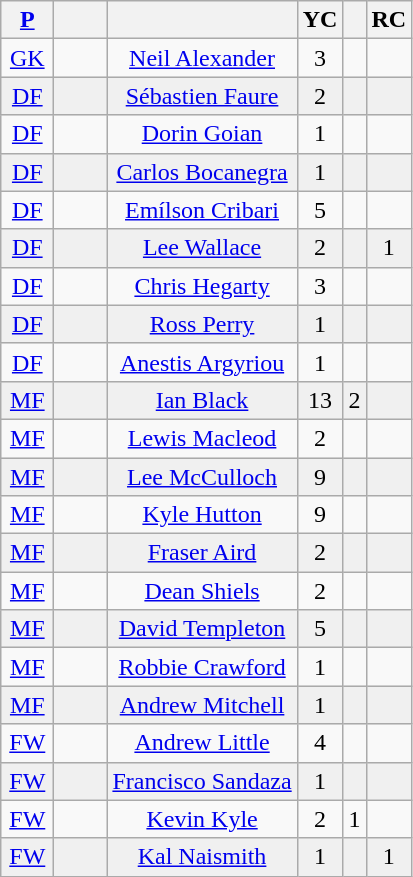<table class="wikitable sortable" style="text-align: center;">
<tr>
<th width=28><a href='#'>P</a><br></th>
<th width=28><br></th>
<th><br></th>
<th>YC <br></th>
<th><br></th>
<th>RC <br></th>
</tr>
<tr>
<td><a href='#'>GK</a></td>
<td></td>
<td><a href='#'>Neil Alexander</a></td>
<td>3</td>
<td></td>
<td></td>
</tr>
<tr bgcolor = "#F0F0F0">
<td><a href='#'>DF</a></td>
<td></td>
<td><a href='#'>Sébastien Faure</a></td>
<td>2</td>
<td></td>
<td></td>
</tr>
<tr>
<td><a href='#'>DF</a></td>
<td></td>
<td><a href='#'>Dorin Goian</a></td>
<td>1</td>
<td></td>
<td></td>
</tr>
<tr bgcolor = "#F0F0F0">
<td><a href='#'>DF</a></td>
<td></td>
<td><a href='#'>Carlos Bocanegra</a></td>
<td>1</td>
<td></td>
<td></td>
</tr>
<tr>
<td><a href='#'>DF</a></td>
<td></td>
<td><a href='#'>Emílson Cribari</a></td>
<td>5</td>
<td></td>
<td></td>
</tr>
<tr bgcolor = "#F0F0F0">
<td><a href='#'>DF</a></td>
<td></td>
<td><a href='#'>Lee Wallace</a></td>
<td>2</td>
<td></td>
<td>1</td>
</tr>
<tr>
<td><a href='#'>DF</a></td>
<td></td>
<td><a href='#'>Chris Hegarty</a></td>
<td>3</td>
<td></td>
<td></td>
</tr>
<tr bgcolor = "#F0F0F0">
<td><a href='#'>DF</a></td>
<td></td>
<td><a href='#'>Ross Perry</a></td>
<td>1</td>
<td></td>
<td></td>
</tr>
<tr>
<td><a href='#'>DF</a></td>
<td></td>
<td><a href='#'>Anestis Argyriou</a></td>
<td>1</td>
<td></td>
<td></td>
</tr>
<tr bgcolor = "#F0F0F0">
<td><a href='#'>MF</a></td>
<td></td>
<td><a href='#'>Ian Black</a></td>
<td>13</td>
<td>2</td>
<td></td>
</tr>
<tr>
<td><a href='#'>MF</a></td>
<td></td>
<td><a href='#'>Lewis Macleod</a></td>
<td>2</td>
<td></td>
<td></td>
</tr>
<tr bgcolor = "#F0F0F0">
<td><a href='#'>MF</a></td>
<td></td>
<td><a href='#'>Lee McCulloch</a></td>
<td>9</td>
<td></td>
<td></td>
</tr>
<tr>
<td><a href='#'>MF</a></td>
<td></td>
<td><a href='#'>Kyle Hutton</a></td>
<td>9</td>
<td></td>
<td></td>
</tr>
<tr bgcolor = "#F0F0F0">
<td><a href='#'>MF</a></td>
<td></td>
<td><a href='#'>Fraser Aird</a></td>
<td>2</td>
<td></td>
<td></td>
</tr>
<tr>
<td><a href='#'>MF</a></td>
<td></td>
<td><a href='#'>Dean Shiels</a></td>
<td>2</td>
<td></td>
<td></td>
</tr>
<tr bgcolor = "#F0F0F0">
<td><a href='#'>MF</a></td>
<td></td>
<td><a href='#'>David Templeton</a></td>
<td>5</td>
<td></td>
<td></td>
</tr>
<tr>
<td><a href='#'>MF</a></td>
<td></td>
<td><a href='#'>Robbie Crawford</a></td>
<td>1</td>
<td></td>
<td></td>
</tr>
<tr bgcolor = "#F0F0F0">
<td><a href='#'>MF</a></td>
<td></td>
<td><a href='#'>Andrew Mitchell</a></td>
<td>1</td>
<td></td>
<td></td>
</tr>
<tr>
<td><a href='#'>FW</a></td>
<td></td>
<td><a href='#'>Andrew Little</a></td>
<td>4</td>
<td></td>
<td></td>
</tr>
<tr bgcolor = "#F0F0F0">
<td><a href='#'>FW</a></td>
<td></td>
<td><a href='#'>Francisco Sandaza</a></td>
<td>1</td>
<td></td>
<td></td>
</tr>
<tr>
<td><a href='#'>FW</a></td>
<td></td>
<td><a href='#'>Kevin Kyle</a></td>
<td>2</td>
<td>1</td>
<td></td>
</tr>
<tr bgcolor = "#F0F0F0">
<td><a href='#'>FW</a></td>
<td></td>
<td><a href='#'>Kal Naismith</a></td>
<td>1</td>
<td></td>
<td>1</td>
</tr>
</table>
